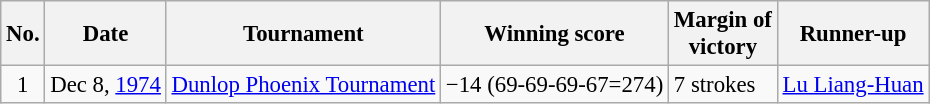<table class="wikitable" style="font-size:95%;">
<tr>
<th>No.</th>
<th>Date</th>
<th>Tournament</th>
<th>Winning score</th>
<th>Margin of<br>victory</th>
<th>Runner-up</th>
</tr>
<tr>
<td align=center>1</td>
<td align=right>Dec 8, <a href='#'>1974</a></td>
<td><a href='#'>Dunlop Phoenix Tournament</a></td>
<td>−14 (69-69-69-67=274)</td>
<td>7 strokes</td>
<td> <a href='#'>Lu Liang-Huan</a></td>
</tr>
</table>
